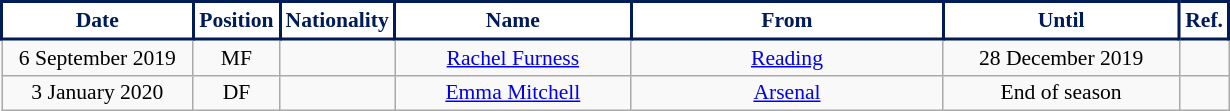<table class="wikitable" style="text-align:center; font-size:90%; ">
<tr>
<th style="background:#fff;color:#001C58;border:2px solid #001C58; width:120px;">Date</th>
<th style="background:#fff;color:#001C58;border:2px solid #001C58; width:50px;">Position</th>
<th style="background:#fff;color:#001C58;border:2px solid #001C58; width:50px;">Nationality</th>
<th style="background:#fff;color:#001C58;border:2px solid #001C58; width:150px;">Name</th>
<th style="background:#fff;color:#001C58;border:2px solid #001C58; width:200px;">From</th>
<th style="background:#fff;color:#001C58;border:2px solid #001C58; width:150px;">Until</th>
<th style="background:#fff;color:#001C58;border:2px solid #001C58; width:25px;">Ref.</th>
</tr>
<tr>
<td>6 September 2019</td>
<td>MF</td>
<td></td>
<td><a href='#'>Rachel Furness</a></td>
<td> <a href='#'>Reading</a></td>
<td>28 December 2019</td>
<td></td>
</tr>
<tr>
<td>3 January 2020</td>
<td>DF</td>
<td></td>
<td><a href='#'>Emma Mitchell</a></td>
<td> <a href='#'>Arsenal</a></td>
<td>End of season</td>
<td></td>
</tr>
</table>
